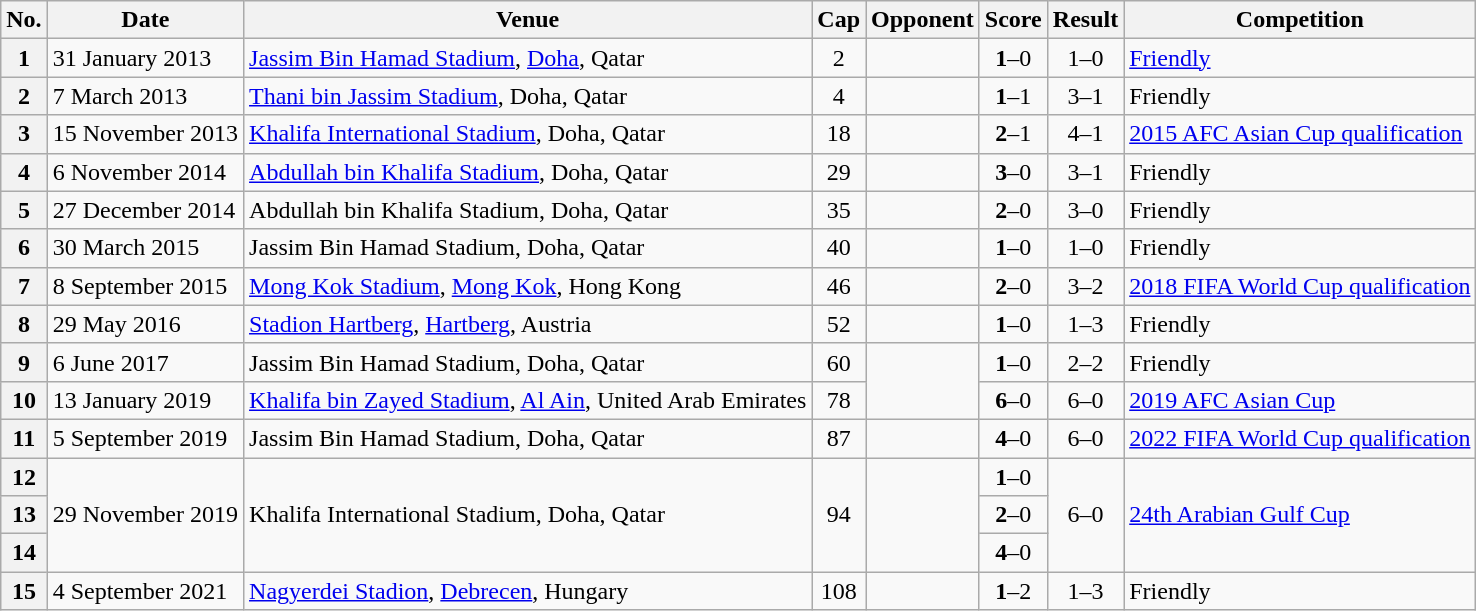<table class="wikitable sortable plainrowheaders">
<tr>
<th scope=col>No.</th>
<th scope=col data-sort-type=date>Date</th>
<th scope=col>Venue</th>
<th scope=col>Cap</th>
<th scope=col>Opponent</th>
<th scope=col>Score</th>
<th scope=col>Result</th>
<th scope=col>Competition</th>
</tr>
<tr>
<th scope=row>1</th>
<td>31 January 2013</td>
<td><a href='#'>Jassim Bin Hamad Stadium</a>, <a href='#'>Doha</a>, Qatar</td>
<td align=center>2</td>
<td></td>
<td align=center><strong>1</strong>–0</td>
<td align=center>1–0</td>
<td><a href='#'>Friendly</a></td>
</tr>
<tr>
<th scope=row>2</th>
<td>7 March 2013</td>
<td><a href='#'>Thani bin Jassim Stadium</a>, Doha, Qatar</td>
<td align=center>4</td>
<td></td>
<td align=center><strong>1</strong>–1</td>
<td align=center>3–1</td>
<td>Friendly</td>
</tr>
<tr>
<th scope=row>3</th>
<td>15 November 2013</td>
<td><a href='#'>Khalifa International Stadium</a>, Doha, Qatar</td>
<td align=center>18</td>
<td></td>
<td align=center><strong>2</strong>–1</td>
<td align=center>4–1</td>
<td><a href='#'>2015 AFC Asian Cup qualification</a></td>
</tr>
<tr>
<th scope=row>4</th>
<td>6 November 2014</td>
<td><a href='#'>Abdullah bin Khalifa Stadium</a>, Doha, Qatar</td>
<td align=center>29</td>
<td></td>
<td align=center><strong>3</strong>–0</td>
<td align=center>3–1</td>
<td>Friendly</td>
</tr>
<tr>
<th scope=row>5</th>
<td>27 December 2014</td>
<td>Abdullah bin Khalifa Stadium, Doha, Qatar</td>
<td align=center>35</td>
<td></td>
<td align=center><strong>2</strong>–0</td>
<td align=center>3–0</td>
<td>Friendly</td>
</tr>
<tr>
<th scope=row>6</th>
<td>30 March 2015</td>
<td>Jassim Bin Hamad Stadium, Doha, Qatar</td>
<td align=center>40</td>
<td></td>
<td align=center><strong>1</strong>–0</td>
<td align=center>1–0</td>
<td>Friendly</td>
</tr>
<tr>
<th scope=row>7</th>
<td>8 September 2015</td>
<td><a href='#'>Mong Kok Stadium</a>, <a href='#'>Mong Kok</a>, Hong Kong</td>
<td align=center>46</td>
<td></td>
<td align=center><strong>2</strong>–0</td>
<td align=center>3–2</td>
<td><a href='#'>2018 FIFA World Cup qualification</a></td>
</tr>
<tr>
<th scope=row>8</th>
<td>29 May 2016</td>
<td><a href='#'>Stadion Hartberg</a>, <a href='#'>Hartberg</a>, Austria</td>
<td align=center>52</td>
<td></td>
<td align=center><strong>1</strong>–0</td>
<td align=center>1–3</td>
<td>Friendly</td>
</tr>
<tr>
<th scope=row>9</th>
<td>6 June 2017</td>
<td>Jassim Bin Hamad Stadium, Doha, Qatar</td>
<td align=center>60</td>
<td rowspan=2></td>
<td align=center><strong>1</strong>–0</td>
<td align=center>2–2</td>
<td>Friendly</td>
</tr>
<tr>
<th scope=row>10</th>
<td>13 January 2019</td>
<td><a href='#'>Khalifa bin Zayed Stadium</a>, <a href='#'>Al Ain</a>, United Arab Emirates</td>
<td align=center>78</td>
<td align=center><strong>6</strong>–0</td>
<td align=center>6–0</td>
<td><a href='#'>2019 AFC Asian Cup</a></td>
</tr>
<tr>
<th scope=row>11</th>
<td>5 September 2019</td>
<td>Jassim Bin Hamad Stadium, Doha, Qatar</td>
<td align=center>87</td>
<td></td>
<td align=center><strong>4</strong>–0</td>
<td align=center>6–0</td>
<td><a href='#'>2022 FIFA World Cup qualification</a></td>
</tr>
<tr>
<th scope=row>12</th>
<td rowspan=3>29 November 2019</td>
<td rowspan=3>Khalifa International Stadium, Doha, Qatar</td>
<td rowspan=3 align=center>94</td>
<td rowspan=3></td>
<td align=center><strong>1</strong>–0</td>
<td rowspan=3 align=center>6–0</td>
<td rowspan=3><a href='#'>24th Arabian Gulf Cup</a></td>
</tr>
<tr>
<th scope=row>13</th>
<td align=center><strong>2</strong>–0</td>
</tr>
<tr>
<th scope=row>14</th>
<td align=center><strong>4</strong>–0</td>
</tr>
<tr>
<th scope=row>15</th>
<td>4 September 2021</td>
<td><a href='#'>Nagyerdei Stadion</a>, <a href='#'>Debrecen</a>, Hungary</td>
<td align=center>108</td>
<td></td>
<td align=center><strong>1</strong>–2</td>
<td align=center>1–3</td>
<td>Friendly</td>
</tr>
</table>
